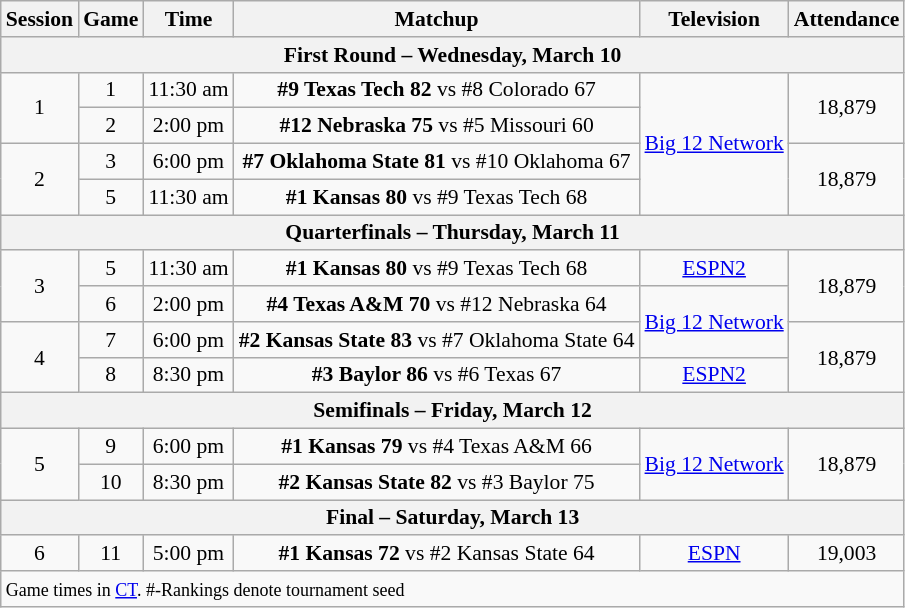<table class="wikitable" style="white-space:nowrap; font-size:90%;text-align:center">
<tr>
<th>Session</th>
<th>Game</th>
<th>Time</th>
<th>Matchup</th>
<th>Television</th>
<th>Attendance</th>
</tr>
<tr>
<th colspan=6>First Round – Wednesday, March 10</th>
</tr>
<tr>
<td rowspan=2>1</td>
<td>1</td>
<td>11:30 am</td>
<td><strong>#9 Texas Tech 82</strong> vs #8 Colorado 67</td>
<td rowspan=4><a href='#'>Big 12 Network</a></td>
<td rowspan=2>18,879</td>
</tr>
<tr>
<td>2</td>
<td>2:00 pm</td>
<td><strong>#12 Nebraska 75</strong> vs #5 Missouri 60</td>
</tr>
<tr>
<td rowspan=2>2</td>
<td>3</td>
<td>6:00 pm</td>
<td><strong>#7 Oklahoma State 81</strong> vs #10 Oklahoma 67</td>
<td rowspan=2>18,879</td>
</tr>
<tr>
<td>5</td>
<td>11:30 am</td>
<td><strong>#1 Kansas 80</strong> vs #9 Texas Tech 68</td>
</tr>
<tr>
<th colspan=6>Quarterfinals – Thursday, March 11</th>
</tr>
<tr>
<td rowspan=2>3</td>
<td>5</td>
<td>11:30 am</td>
<td><strong>#1 Kansas 80</strong> vs #9 Texas Tech 68</td>
<td><a href='#'>ESPN2</a></td>
<td rowspan=2>18,879</td>
</tr>
<tr>
<td>6</td>
<td>2:00 pm</td>
<td><strong>#4 Texas A&M 70</strong> vs #12 Nebraska 64</td>
<td rowspan=2><a href='#'>Big 12 Network</a></td>
</tr>
<tr>
<td rowspan=2>4</td>
<td>7</td>
<td>6:00 pm</td>
<td><strong>#2 Kansas State 83</strong> vs #7 Oklahoma State 64</td>
<td rowspan=2>18,879</td>
</tr>
<tr>
<td>8</td>
<td>8:30 pm</td>
<td><strong>#3 Baylor 86</strong> vs #6 Texas 67</td>
<td><a href='#'>ESPN2</a></td>
</tr>
<tr>
<th colspan=6>Semifinals – Friday, March 12</th>
</tr>
<tr>
<td rowspan=2>5</td>
<td>9</td>
<td>6:00 pm</td>
<td><strong>#1 Kansas 79</strong> vs #4 Texas A&M 66</td>
<td rowspan=2><a href='#'>Big 12 Network</a></td>
<td rowspan=2>18,879</td>
</tr>
<tr>
<td>10</td>
<td>8:30 pm</td>
<td><strong>#2 Kansas State 82</strong> vs #3 Baylor 75</td>
</tr>
<tr>
<th colspan=6>Final – Saturday, March 13</th>
</tr>
<tr>
<td>6</td>
<td>11</td>
<td>5:00 pm</td>
<td><strong>#1 Kansas 72</strong> vs #2 Kansas State 64</td>
<td><a href='#'>ESPN</a></td>
<td>19,003</td>
</tr>
<tr align=left>
<td colspan=6><small>Game times in <a href='#'>CT</a>. #-Rankings denote tournament seed</small></td>
</tr>
</table>
